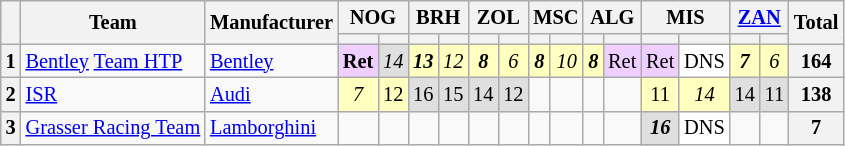<table class="wikitable" style="font-size: 85%; text-align:center;">
<tr>
<th rowspan=2></th>
<th rowspan=2>Team</th>
<th rowspan=2>Manufacturer</th>
<th colspan=2>NOG<br></th>
<th colspan=2>BRH<br></th>
<th colspan=2>ZOL<br></th>
<th colspan=2>MSC<br></th>
<th colspan=2>ALG<br></th>
<th colspan=2>MIS<br></th>
<th colspan=2><a href='#'>ZAN</a><br></th>
<th rowspan=2>Total</th>
</tr>
<tr>
<th></th>
<th></th>
<th></th>
<th></th>
<th></th>
<th></th>
<th></th>
<th></th>
<th></th>
<th></th>
<th></th>
<th></th>
<th></th>
<th></th>
</tr>
<tr>
<th>1</th>
<td align=left> <a href='#'>Bentley</a> <a href='#'>Team HTP</a></td>
<td align=left><a href='#'>Bentley</a></td>
<td style="background:#EFCFFF;"><strong>Ret</strong></td>
<td style="background:#DFDFDF;"><em>14</em></td>
<td style="background:#FFFFBF;"><strong><em>13</em></strong></td>
<td style="background:#FFFFBF;"><em>12</em></td>
<td style="background:#FFFFBF;"><strong><em>8</em></strong></td>
<td style="background:#FFFFBF;"><em>6</em></td>
<td style="background:#FFFFBF;"><strong><em>8</em></strong></td>
<td style="background:#FFFFBF;"><em>10</em></td>
<td style="background:#FFFFBF;"><strong><em>8</em></strong></td>
<td style="background:#EFCFFF;">Ret</td>
<td style="background:#EFCFFF;">Ret</td>
<td style="background:#FFFFFF;">DNS</td>
<td style="background:#FFFFBF;"><strong><em>7</em></strong></td>
<td style="background:#FFFFBF;"><em>6</em></td>
<th>164</th>
</tr>
<tr>
<th>2</th>
<td align=left> <a href='#'>ISR</a></td>
<td align=left><a href='#'>Audi</a></td>
<td style="background:#FFFFBF;"><em>7</em></td>
<td style="background:#FFFFBF;">12</td>
<td style="background:#DFDFDF;">16</td>
<td style="background:#DFDFDF;">15</td>
<td style="background:#DFDFDF;">14</td>
<td style="background:#DFDFDF;">12</td>
<td></td>
<td></td>
<td></td>
<td></td>
<td style="background:#FFFFBF;">11</td>
<td style="background:#FFFFBF;"><em>14</em></td>
<td style="background:#DFDFDF;">14</td>
<td style="background:#DFDFDF;">11</td>
<th>138</th>
</tr>
<tr>
<th>3</th>
<td align=left> <a href='#'>Grasser Racing Team</a></td>
<td align=left><a href='#'>Lamborghini</a></td>
<td></td>
<td></td>
<td></td>
<td></td>
<td></td>
<td></td>
<td></td>
<td></td>
<td></td>
<td></td>
<td style="background:#DFDFDF;"><strong><em>16</em></strong></td>
<td style="background:#FFFFFF;">DNS</td>
<td></td>
<td></td>
<th>7</th>
</tr>
</table>
